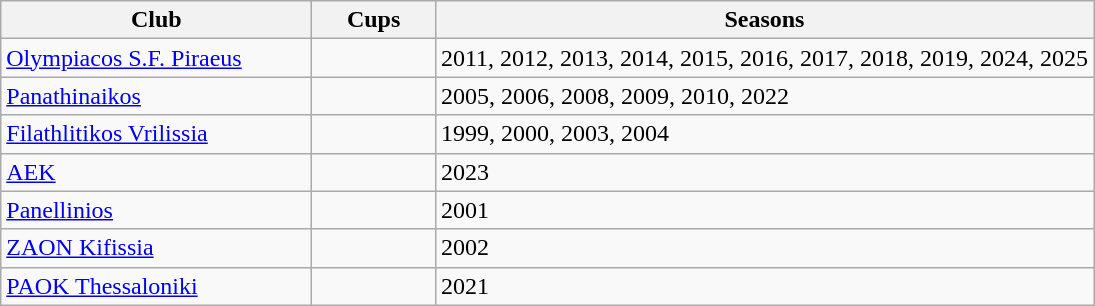<table class="wikitable">
<tr>
<th width=200>Club</th>
<th width=75>Cups</th>
<th>Seasons</th>
</tr>
<tr>
<td><a href='#'>Olympiacos S.F. Piraeus</a></td>
<td></td>
<td>2011, 2012, 2013, 2014, 2015, 2016, 2017, 2018, 2019, 2024, 2025</td>
</tr>
<tr>
<td><a href='#'>Panathinaikos</a></td>
<td></td>
<td>2005, 2006, 2008, 2009, 2010, 2022</td>
</tr>
<tr>
<td><a href='#'>Filathlitikos Vrilissia</a></td>
<td></td>
<td>1999, 2000, 2003, 2004</td>
</tr>
<tr>
<td><a href='#'>AEK</a></td>
<td></td>
<td>2023</td>
</tr>
<tr>
<td><a href='#'>Panellinios</a></td>
<td></td>
<td>2001</td>
</tr>
<tr>
<td><a href='#'>ZAON Kifissia</a></td>
<td></td>
<td>2002</td>
</tr>
<tr>
<td><a href='#'>PAOK Thessaloniki</a></td>
<td></td>
<td>2021</td>
</tr>
</table>
